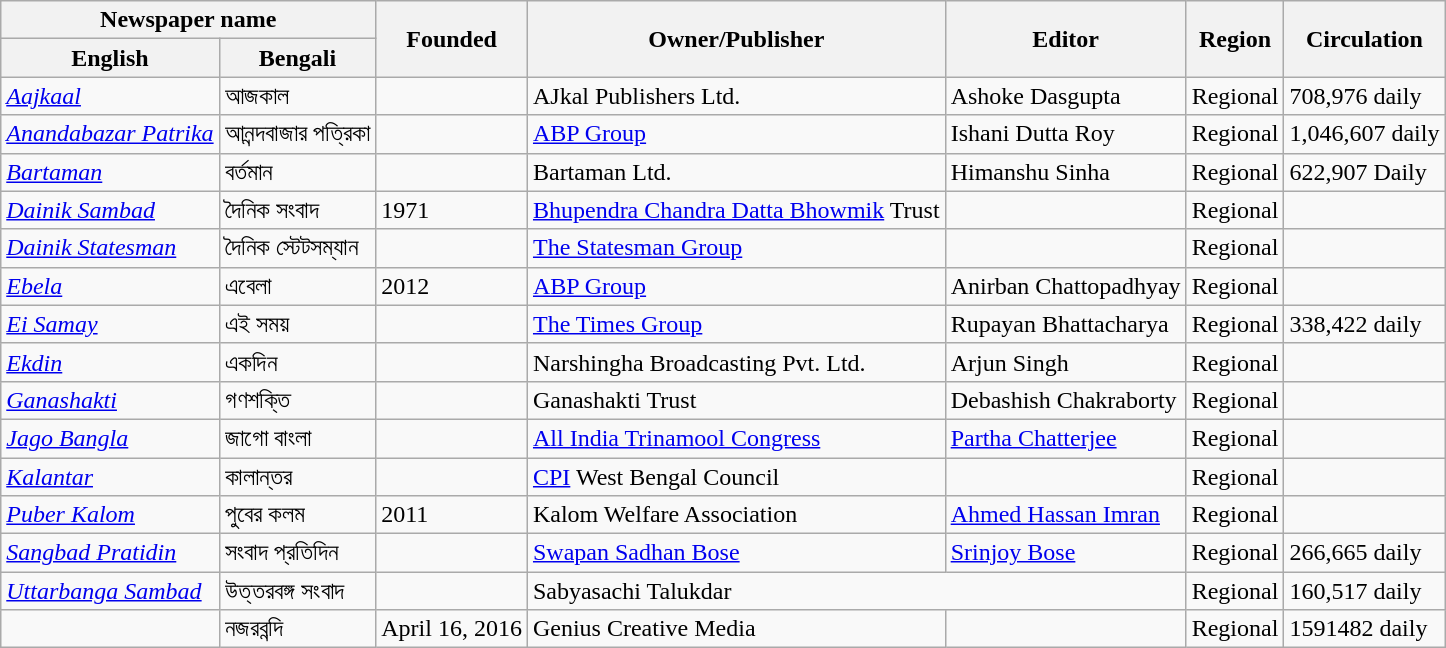<table class="wikitable sortable">
<tr>
<th colspan=2>Newspaper name</th>
<th rowspan=2>Founded</th>
<th rowspan=2>Owner/Publisher</th>
<th rowspan=2>Editor</th>
<th rowspan=2>Region</th>
<th rowspan=2 data-sort-type="number">Circulation <br> <small></small></th>
</tr>
<tr>
<th>English</th>
<th>Bengali</th>
</tr>
<tr>
<td><em><a href='#'>Aajkaal</a></em></td>
<td>আজকাল</td>
<td></td>
<td>AJkal Publishers Ltd.</td>
<td>Ashoke Dasgupta</td>
<td>Regional</td>
<td>708,976 daily</td>
</tr>
<tr>
<td><em><a href='#'>Anandabazar Patrika</a></em></td>
<td>আনন্দবাজার পত্রিকা</td>
<td></td>
<td><a href='#'>ABP Group</a></td>
<td>Ishani Dutta Roy</td>
<td>Regional</td>
<td>1,046,607 daily</td>
</tr>
<tr>
<td><em><a href='#'>Bartaman</a></em></td>
<td>বর্তমান</td>
<td></td>
<td>Bartaman Ltd.</td>
<td>Himanshu Sinha</td>
<td>Regional</td>
<td>622,907 Daily</td>
</tr>
<tr>
<td><em><a href='#'>Dainik Sambad</a></em></td>
<td>দৈনিক সংবাদ</td>
<td>1971</td>
<td><a href='#'>Bhupendra Chandra Datta Bhowmik</a> Trust</td>
<td></td>
<td>Regional</td>
<td></td>
</tr>
<tr>
<td><em><a href='#'>Dainik Statesman</a></em></td>
<td>দৈনিক স্টেটসম্যান</td>
<td></td>
<td><a href='#'>The Statesman Group</a></td>
<td></td>
<td>Regional</td>
<td></td>
</tr>
<tr>
<td><em><a href='#'>Ebela</a></em></td>
<td>এবেলা</td>
<td>2012</td>
<td><a href='#'>ABP Group</a></td>
<td>Anirban Chattopadhyay</td>
<td>Regional</td>
<td></td>
</tr>
<tr>
<td><em><a href='#'>Ei Samay</a></em></td>
<td>এই সময়</td>
<td></td>
<td><a href='#'>The Times Group</a></td>
<td>Rupayan Bhattacharya</td>
<td>Regional</td>
<td>338,422 daily</td>
</tr>
<tr>
<td><em><a href='#'>Ekdin</a></em></td>
<td>একদিন</td>
<td></td>
<td>Narshingha Broadcasting Pvt. Ltd.</td>
<td>Arjun Singh</td>
<td>Regional</td>
<td></td>
</tr>
<tr>
<td><em><a href='#'>Ganashakti</a></em></td>
<td>গণশক্তি</td>
<td></td>
<td>Ganashakti Trust</td>
<td>Debashish Chakraborty</td>
<td>Regional</td>
<td></td>
</tr>
<tr>
<td><em><a href='#'>Jago Bangla</a></em></td>
<td>জাগো বাংলা</td>
<td></td>
<td><a href='#'>All India Trinamool Congress</a></td>
<td><a href='#'>Partha Chatterjee</a></td>
<td>Regional</td>
<td></td>
</tr>
<tr>
<td><em><a href='#'>Kalantar</a></em></td>
<td>কালান্তর</td>
<td></td>
<td><a href='#'>CPI</a> West Bengal Council</td>
<td></td>
<td>Regional</td>
<td></td>
</tr>
<tr>
<td><em><a href='#'>Puber Kalom</a></em></td>
<td>পুবের কলম</td>
<td>2011</td>
<td>Kalom Welfare Association</td>
<td><a href='#'>Ahmed Hassan Imran</a></td>
<td>Regional</td>
<td></td>
</tr>
<tr>
<td><em><a href='#'>Sangbad Pratidin</a></em></td>
<td>সংবাদ প্রতিদিন</td>
<td></td>
<td><a href='#'>Swapan Sadhan Bose</a></td>
<td><a href='#'>Srinjoy Bose</a></td>
<td>Regional</td>
<td>266,665 daily</td>
</tr>
<tr>
<td><em><a href='#'>Uttarbanga Sambad</a></em></td>
<td>উত্তরবঙ্গ সংবাদ</td>
<td></td>
<td colspan=2>Sabyasachi Talukdar</td>
<td>Regional</td>
<td>160,517 daily</td>
</tr>
<tr>
<td></td>
<td>নজরবন্দি</td>
<td>April 16, 2016</td>
<td>Genius Creative Media</td>
<td></td>
<td>Regional</td>
<td>1591482 daily</td>
</tr>
</table>
